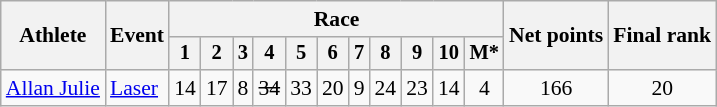<table class="wikitable" style="font-size:90%">
<tr>
<th rowspan=2>Athlete</th>
<th rowspan=2>Event</th>
<th colspan=11>Race</th>
<th rowspan=2>Net points</th>
<th rowspan=2>Final rank</th>
</tr>
<tr style="font-size:95%">
<th>1</th>
<th>2</th>
<th>3</th>
<th>4</th>
<th>5</th>
<th>6</th>
<th>7</th>
<th>8</th>
<th>9</th>
<th>10</th>
<th>M*</th>
</tr>
<tr align=center>
<td align=left><a href='#'>Allan Julie</a></td>
<td align=left><a href='#'>Laser</a></td>
<td>14</td>
<td>17</td>
<td>8</td>
<td><s>34</s></td>
<td>33</td>
<td>20</td>
<td>9</td>
<td>24</td>
<td>23</td>
<td>14</td>
<td>4</td>
<td>166</td>
<td>20</td>
</tr>
</table>
